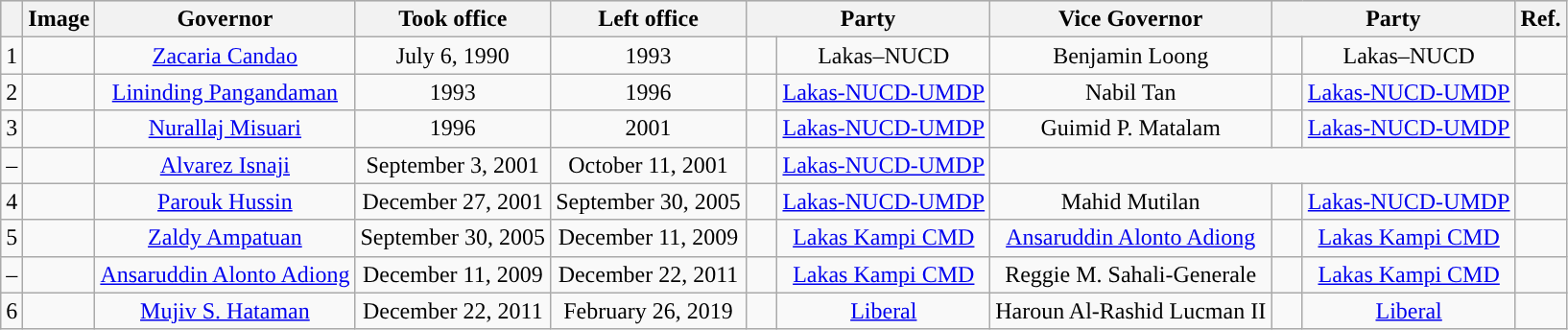<table class="wikitable plainrowheaders" style="text-align: center;">
<tr bgcolor=#cccccc>
<th></th>
<th>Image</th>
<th>Governor</th>
<th>Took office</th>
<th>Left office</th>
<th colspan=2>Party</th>
<th>Vice Governor</th>
<th colspan=2>Party</th>
<th>Ref.</th>
</tr>
<tr>
<td>1</td>
<td></td>
<td><a href='#'>Zacaria Candao</a></td>
<td>July 6, 1990</td>
<td>1993</td>
<td width="2%" style="background:">  </td>
<td>Lakas–NUCD</td>
<td>Benjamin Loong</td>
<td width="2%" style="background:">  </td>
<td>Lakas–NUCD</td>
<td></td>
</tr>
<tr>
<td>2</td>
<td></td>
<td><a href='#'>Lininding Pangandaman</a></td>
<td>1993</td>
<td>1996</td>
<td width="2%" style="background:">  </td>
<td><a href='#'>Lakas-NUCD-UMDP</a></td>
<td>Nabil Tan</td>
<td width="2%" style="background:">  </td>
<td><a href='#'>Lakas-NUCD-UMDP</a></td>
<td></td>
</tr>
<tr>
<td>3</td>
<td></td>
<td><a href='#'>Nurallaj Misuari</a></td>
<td>1996</td>
<td>2001</td>
<td width="2%" style="background:">  </td>
<td><a href='#'>Lakas-NUCD-UMDP</a></td>
<td>Guimid P. Matalam</td>
<td width="2%" style="background:">  </td>
<td><a href='#'>Lakas-NUCD-UMDP</a></td>
<td></td>
</tr>
<tr>
<td>–</td>
<td></td>
<td><a href='#'>Alvarez Isnaji</a></td>
<td>September 3, 2001</td>
<td>October 11, 2001</td>
<td width="2%" style="background:">  </td>
<td><a href='#'>Lakas-NUCD-UMDP</a></td>
<td colspan=3></td>
<td></td>
</tr>
<tr>
<td>4</td>
<td></td>
<td><a href='#'>Parouk Hussin</a></td>
<td>December 27, 2001</td>
<td>September 30, 2005</td>
<td width="2%" style="background:">  </td>
<td><a href='#'>Lakas-NUCD-UMDP</a></td>
<td>Mahid Mutilan</td>
<td width="2%" style="background:">  </td>
<td><a href='#'>Lakas-NUCD-UMDP</a></td>
<td></td>
</tr>
<tr>
<td>5</td>
<td></td>
<td><a href='#'>Zaldy Ampatuan</a></td>
<td>September 30, 2005</td>
<td>December 11, 2009</td>
<td width="2%" style="background:">  </td>
<td><a href='#'>Lakas Kampi CMD</a></td>
<td><a href='#'>Ansaruddin Alonto Adiong</a></td>
<td width="2%" style="background:">  </td>
<td><a href='#'>Lakas Kampi CMD</a></td>
<td></td>
</tr>
<tr>
<td>–</td>
<td></td>
<td><a href='#'>Ansaruddin Alonto Adiong</a></td>
<td>December 11, 2009</td>
<td>December 22, 2011</td>
<td width="2%" style="background:">  </td>
<td><a href='#'>Lakas Kampi CMD</a></td>
<td>Reggie M. Sahali-Generale</td>
<td width="2%" style="background:">  </td>
<td><a href='#'>Lakas Kampi CMD</a></td>
<td></td>
</tr>
<tr>
<td>6</td>
<td></td>
<td><a href='#'>Mujiv S. Hataman</a></td>
<td>December 22, 2011</td>
<td>February 26, 2019</td>
<td width="2%" style="background:">  </td>
<td><a href='#'>Liberal</a></td>
<td>Haroun Al-Rashid Lucman II</td>
<td width="2%" style="background:">  </td>
<td><a href='#'>Liberal</a></td>
<td></td>
</tr>
</table>
